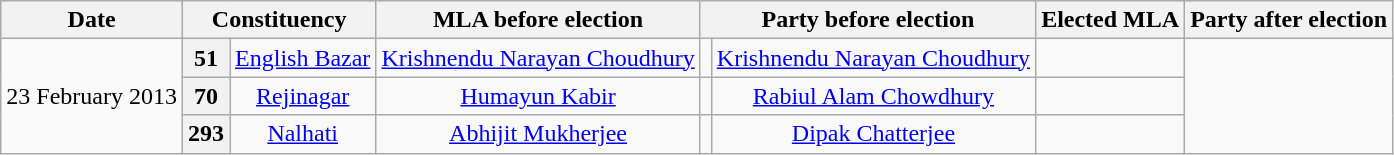<table class="wikitable sortable" style="text-align:center;">
<tr>
<th>Date</th>
<th colspan="2">Constituency</th>
<th>MLA before election</th>
<th colspan="2">Party before election</th>
<th>Elected MLA</th>
<th colspan="2">Party after election</th>
</tr>
<tr>
<td rowspan="3">23 February 2013</td>
<th>51</th>
<td><a href='#'>English Bazar</a></td>
<td><a href='#'>Krishnendu Narayan Choudhury</a></td>
<td></td>
<td><a href='#'>Krishnendu Narayan Choudhury</a></td>
<td></td>
</tr>
<tr>
<th>70</th>
<td><a href='#'>Rejinagar</a></td>
<td><a href='#'>Humayun Kabir</a></td>
<td></td>
<td><a href='#'>Rabiul Alam Chowdhury</a></td>
<td></td>
</tr>
<tr>
<th>293</th>
<td><a href='#'>Nalhati</a></td>
<td><a href='#'>Abhijit Mukherjee</a></td>
<td></td>
<td><a href='#'>Dipak Chatterjee</a></td>
<td></td>
</tr>
</table>
